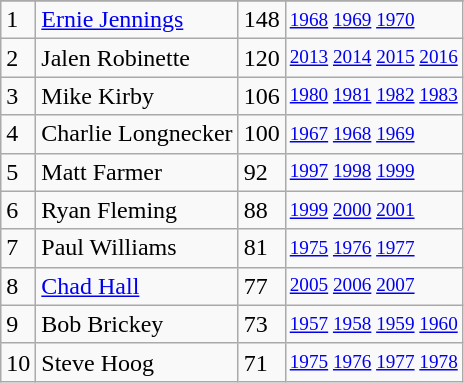<table class="wikitable">
<tr>
</tr>
<tr>
<td>1</td>
<td><a href='#'>Ernie Jennings</a></td>
<td>148</td>
<td style="font-size:80%;"><a href='#'>1968</a> <a href='#'>1969</a> <a href='#'>1970</a></td>
</tr>
<tr>
<td>2</td>
<td>Jalen Robinette</td>
<td>120</td>
<td style="font-size:80%;"><a href='#'>2013</a> <a href='#'>2014</a> <a href='#'>2015</a> <a href='#'>2016</a></td>
</tr>
<tr>
<td>3</td>
<td>Mike Kirby</td>
<td>106</td>
<td style="font-size:80%;"><a href='#'>1980</a> <a href='#'>1981</a> <a href='#'>1982</a> <a href='#'>1983</a></td>
</tr>
<tr>
<td>4</td>
<td>Charlie Longnecker</td>
<td>100</td>
<td style="font-size:80%;"><a href='#'>1967</a> <a href='#'>1968</a> <a href='#'>1969</a></td>
</tr>
<tr>
<td>5</td>
<td>Matt Farmer</td>
<td>92</td>
<td style="font-size:80%;"><a href='#'>1997</a> <a href='#'>1998</a> <a href='#'>1999</a></td>
</tr>
<tr>
<td>6</td>
<td>Ryan Fleming</td>
<td>88</td>
<td style="font-size:80%;"><a href='#'>1999</a> <a href='#'>2000</a> <a href='#'>2001</a></td>
</tr>
<tr>
<td>7</td>
<td>Paul Williams</td>
<td>81</td>
<td style="font-size:80%;"><a href='#'>1975</a> <a href='#'>1976</a> <a href='#'>1977</a></td>
</tr>
<tr>
<td>8</td>
<td><a href='#'>Chad Hall</a></td>
<td>77</td>
<td style="font-size:80%;"><a href='#'>2005</a> <a href='#'>2006</a> <a href='#'>2007</a></td>
</tr>
<tr>
<td>9</td>
<td>Bob Brickey</td>
<td>73</td>
<td style="font-size:80%;"><a href='#'>1957</a> <a href='#'>1958</a> <a href='#'>1959</a> <a href='#'>1960</a></td>
</tr>
<tr>
<td>10</td>
<td>Steve Hoog</td>
<td>71</td>
<td style="font-size:80%;"><a href='#'>1975</a> <a href='#'>1976</a> <a href='#'>1977</a> <a href='#'>1978</a></td>
</tr>
</table>
